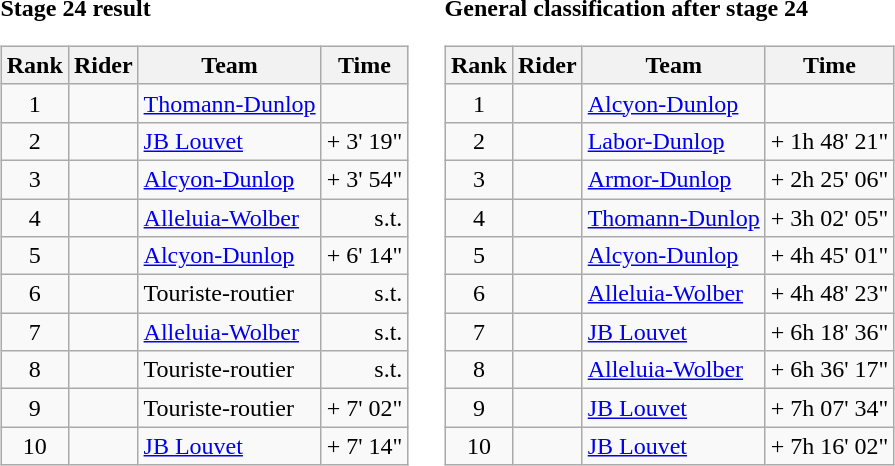<table>
<tr>
<td><strong>Stage 24 result</strong><br><table class="wikitable">
<tr>
<th scope="col">Rank</th>
<th scope="col">Rider</th>
<th scope="col">Team</th>
<th scope="col">Time</th>
</tr>
<tr>
<td style="text-align:center;">1</td>
<td></td>
<td><a href='#'>Thomann-Dunlop</a></td>
<td style="text-align:right;"></td>
</tr>
<tr>
<td style="text-align:center;">2</td>
<td></td>
<td><a href='#'>JB Louvet</a></td>
<td style="text-align:right;">+ 3' 19"</td>
</tr>
<tr>
<td style="text-align:center;">3</td>
<td></td>
<td><a href='#'>Alcyon-Dunlop</a></td>
<td style="text-align:right;">+ 3' 54"</td>
</tr>
<tr>
<td style="text-align:center;">4</td>
<td></td>
<td><a href='#'>Alleluia-Wolber</a></td>
<td style="text-align:right;">s.t.</td>
</tr>
<tr>
<td style="text-align:center;">5</td>
<td></td>
<td><a href='#'>Alcyon-Dunlop</a></td>
<td style="text-align:right;">+ 6' 14"</td>
</tr>
<tr>
<td style="text-align:center;">6</td>
<td></td>
<td>Touriste-routier</td>
<td style="text-align:right;">s.t.</td>
</tr>
<tr>
<td style="text-align:center;">7</td>
<td></td>
<td><a href='#'>Alleluia-Wolber</a></td>
<td style="text-align:right;">s.t.</td>
</tr>
<tr>
<td style="text-align:center;">8</td>
<td></td>
<td>Touriste-routier</td>
<td style="text-align:right;">s.t.</td>
</tr>
<tr>
<td style="text-align:center;">9</td>
<td></td>
<td>Touriste-routier</td>
<td style="text-align:right;">+ 7' 02"</td>
</tr>
<tr>
<td style="text-align:center;">10</td>
<td></td>
<td><a href='#'>JB Louvet</a></td>
<td style="text-align:right;">+ 7' 14"</td>
</tr>
</table>
</td>
<td></td>
<td><strong>General classification after stage 24</strong><br><table class="wikitable">
<tr>
<th scope="col">Rank</th>
<th scope="col">Rider</th>
<th scope="col">Team</th>
<th scope="col">Time</th>
</tr>
<tr>
<td style="text-align:center;">1</td>
<td></td>
<td><a href='#'>Alcyon-Dunlop</a></td>
<td style="text-align:right;"></td>
</tr>
<tr>
<td style="text-align:center;">2</td>
<td></td>
<td><a href='#'>Labor-Dunlop</a></td>
<td style="text-align:right;">+ 1h 48' 21"</td>
</tr>
<tr>
<td style="text-align:center;">3</td>
<td></td>
<td><a href='#'>Armor-Dunlop</a></td>
<td style="text-align:right;">+ 2h 25' 06"</td>
</tr>
<tr>
<td style="text-align:center;">4</td>
<td></td>
<td><a href='#'>Thomann-Dunlop</a></td>
<td style="text-align:right;">+ 3h 02' 05"</td>
</tr>
<tr>
<td style="text-align:center;">5</td>
<td></td>
<td><a href='#'>Alcyon-Dunlop</a></td>
<td style="text-align:right;">+ 4h 45' 01"</td>
</tr>
<tr>
<td style="text-align:center;">6</td>
<td></td>
<td><a href='#'>Alleluia-Wolber</a></td>
<td style="text-align:right;">+ 4h 48' 23"</td>
</tr>
<tr>
<td style="text-align:center;">7</td>
<td></td>
<td><a href='#'>JB Louvet</a></td>
<td style="text-align:right;">+ 6h 18' 36"</td>
</tr>
<tr>
<td style="text-align:center;">8</td>
<td></td>
<td><a href='#'>Alleluia-Wolber</a></td>
<td style="text-align:right;">+ 6h 36' 17"</td>
</tr>
<tr>
<td style="text-align:center;">9</td>
<td></td>
<td><a href='#'>JB Louvet</a></td>
<td style="text-align:right;">+ 7h 07' 34"</td>
</tr>
<tr>
<td style="text-align:center;">10</td>
<td></td>
<td><a href='#'>JB Louvet</a></td>
<td style="text-align:right;">+ 7h 16' 02"</td>
</tr>
</table>
</td>
</tr>
</table>
